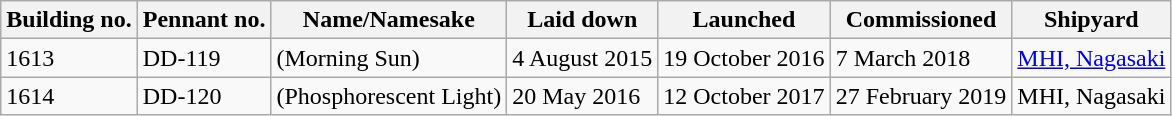<table class=wikitable>
<tr>
<th>Building no.</th>
<th>Pennant no.</th>
<th>Name/Namesake</th>
<th>Laid down</th>
<th>Launched</th>
<th>Commissioned</th>
<th>Shipyard</th>
</tr>
<tr>
<td>1613</td>
<td>DD-119</td>
<td> (Morning Sun)</td>
<td>4 August 2015</td>
<td>19 October 2016</td>
<td>7 March 2018</td>
<td><a href='#'>MHI, Nagasaki</a></td>
</tr>
<tr>
<td>1614</td>
<td>DD-120</td>
<td> (Phosphorescent Light)</td>
<td>20 May 2016</td>
<td>12 October 2017</td>
<td>27 February 2019</td>
<td>MHI, Nagasaki</td>
</tr>
</table>
